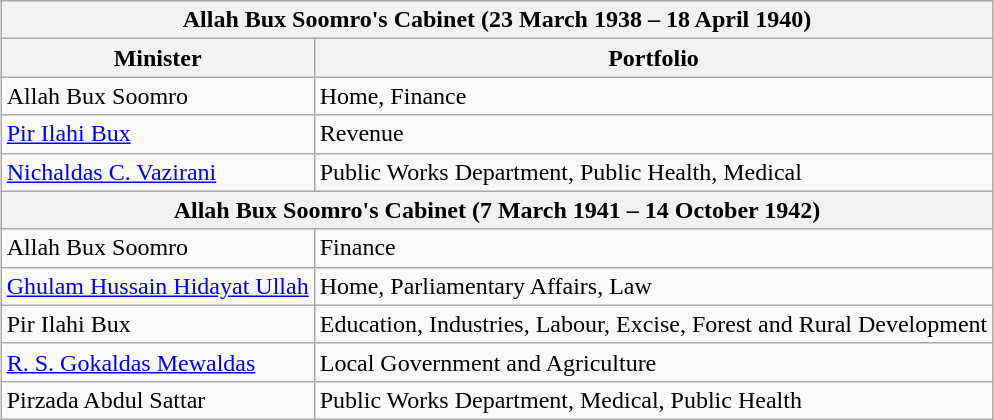<table class="wikitable" style="margin:1em auto;">
<tr>
<th colspan="2">Allah Bux Soomro's Cabinet (23 March 1938 – 18 April 1940)</th>
</tr>
<tr>
<th>Minister</th>
<th>Portfolio</th>
</tr>
<tr>
<td>Allah Bux Soomro</td>
<td>Home, Finance</td>
</tr>
<tr>
<td><a href='#'>Pir Ilahi Bux</a></td>
<td>Revenue</td>
</tr>
<tr>
<td><a href='#'>Nichaldas C. Vazirani</a></td>
<td>Public Works Department, Public Health, Medical</td>
</tr>
<tr>
<th colspan="2">Allah Bux Soomro's Cabinet (7 March 1941 – 14 October 1942)</th>
</tr>
<tr>
<td>Allah Bux Soomro</td>
<td>Finance</td>
</tr>
<tr>
<td><a href='#'>Ghulam Hussain Hidayat Ullah</a></td>
<td>Home, Parliamentary Affairs, Law</td>
</tr>
<tr>
<td>Pir Ilahi Bux</td>
<td>Education, Industries, Labour, Excise, Forest and Rural Development</td>
</tr>
<tr>
<td><a href='#'>R. S. Gokaldas Mewaldas</a></td>
<td>Local Government and Agriculture</td>
</tr>
<tr>
<td>Pirzada Abdul Sattar</td>
<td>Public Works Department, Medical, Public Health</td>
</tr>
</table>
